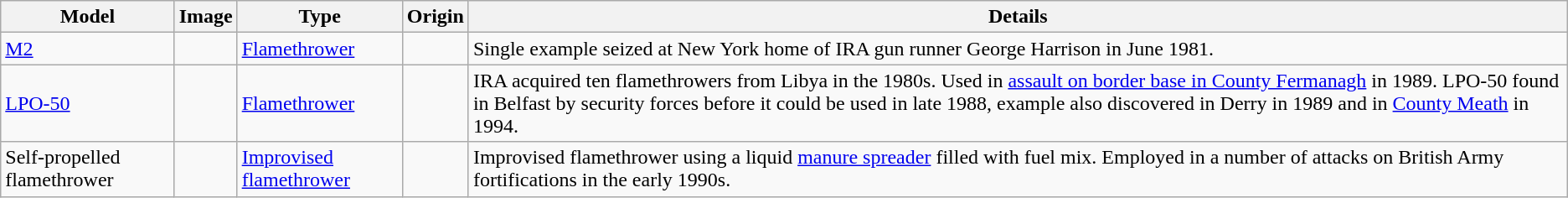<table class="wikitable">
<tr>
<th>Model</th>
<th>Image</th>
<th>Type</th>
<th>Origin</th>
<th>Details</th>
</tr>
<tr>
<td><a href='#'>M2</a></td>
<td></td>
<td><a href='#'>Flamethrower</a></td>
<td></td>
<td>Single example seized at New York home of IRA gun runner George Harrison in June 1981.</td>
</tr>
<tr>
<td><a href='#'>LPO-50</a></td>
<td></td>
<td><a href='#'>Flamethrower</a></td>
<td><br></td>
<td>IRA acquired ten flamethrowers from Libya in the 1980s. Used in <a href='#'>assault on border base in County Fermanagh</a> in 1989. LPO-50 found in Belfast by security forces before it could be used in late 1988, example also discovered in Derry in 1989 and in <a href='#'>County Meath</a> in 1994.</td>
</tr>
<tr>
<td>Self-propelled flamethrower</td>
<td></td>
<td><a href='#'>Improvised flamethrower</a></td>
<td></td>
<td>Improvised flamethrower using a liquid <a href='#'>manure spreader</a> filled with fuel mix. Employed in a number of attacks on British Army fortifications in the early 1990s.</td>
</tr>
</table>
